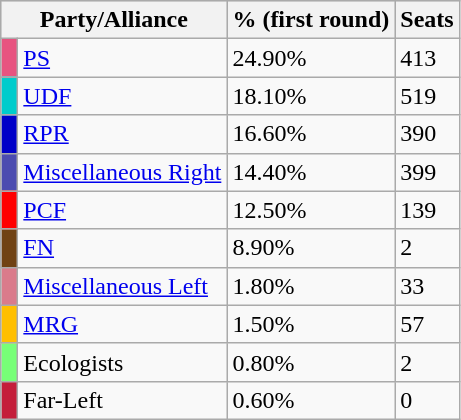<table class="wikitable">
<tr bgcolor=lightgrey>
<th colspan=2>Party/Alliance</th>
<th>% (first round)</th>
<th>Seats</th>
</tr>
<tr>
<td bgcolor="#E75480"> </td>
<td><a href='#'>PS</a></td>
<td>24.90%</td>
<td>413</td>
</tr>
<tr>
<td bgcolor="#00CCCC"></td>
<td><a href='#'>UDF</a></td>
<td>18.10%</td>
<td>519</td>
</tr>
<tr>
<td bgcolor="#0000C8"> </td>
<td><a href='#'>RPR</a></td>
<td>16.60%</td>
<td>390</td>
</tr>
<tr>
<td bgcolor="#4C4CB0"></td>
<td><a href='#'>Miscellaneous Right</a></td>
<td>14.40%</td>
<td>399</td>
</tr>
<tr>
<td bgcolor="#FF0000"></td>
<td><a href='#'>PCF</a></td>
<td>12.50%</td>
<td>139</td>
</tr>
<tr>
<td bgcolor="#704214"></td>
<td><a href='#'>FN</a></td>
<td>8.90%</td>
<td>2</td>
</tr>
<tr>
<td bgcolor="#DA7B8B"></td>
<td><a href='#'>Miscellaneous Left</a></td>
<td>1.80%</td>
<td>33</td>
</tr>
<tr>
<td bgcolor="#FFBF00"></td>
<td><a href='#'>MRG</a></td>
<td>1.50%</td>
<td>57</td>
</tr>
<tr>
<td bgcolor="#77ff77"></td>
<td>Ecologists</td>
<td>0.80%</td>
<td>2</td>
</tr>
<tr>
<td bgcolor="#C41E3A"></td>
<td>Far-Left</td>
<td>0.60%</td>
<td>0</td>
</tr>
</table>
